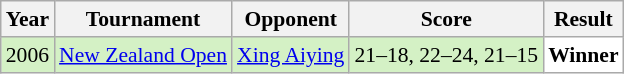<table class="sortable wikitable" style="font-size: 90%;">
<tr>
<th>Year</th>
<th>Tournament</th>
<th>Opponent</th>
<th>Score</th>
<th>Result</th>
</tr>
<tr style="background:#D4F1C5">
<td align="center">2006</td>
<td align="left"><a href='#'>New Zealand Open</a></td>
<td align="left"> <a href='#'>Xing Aiying</a></td>
<td align="left">21–18, 22–24, 21–15</td>
<td style="text-align:left; background:white"> <strong>Winner</strong></td>
</tr>
</table>
